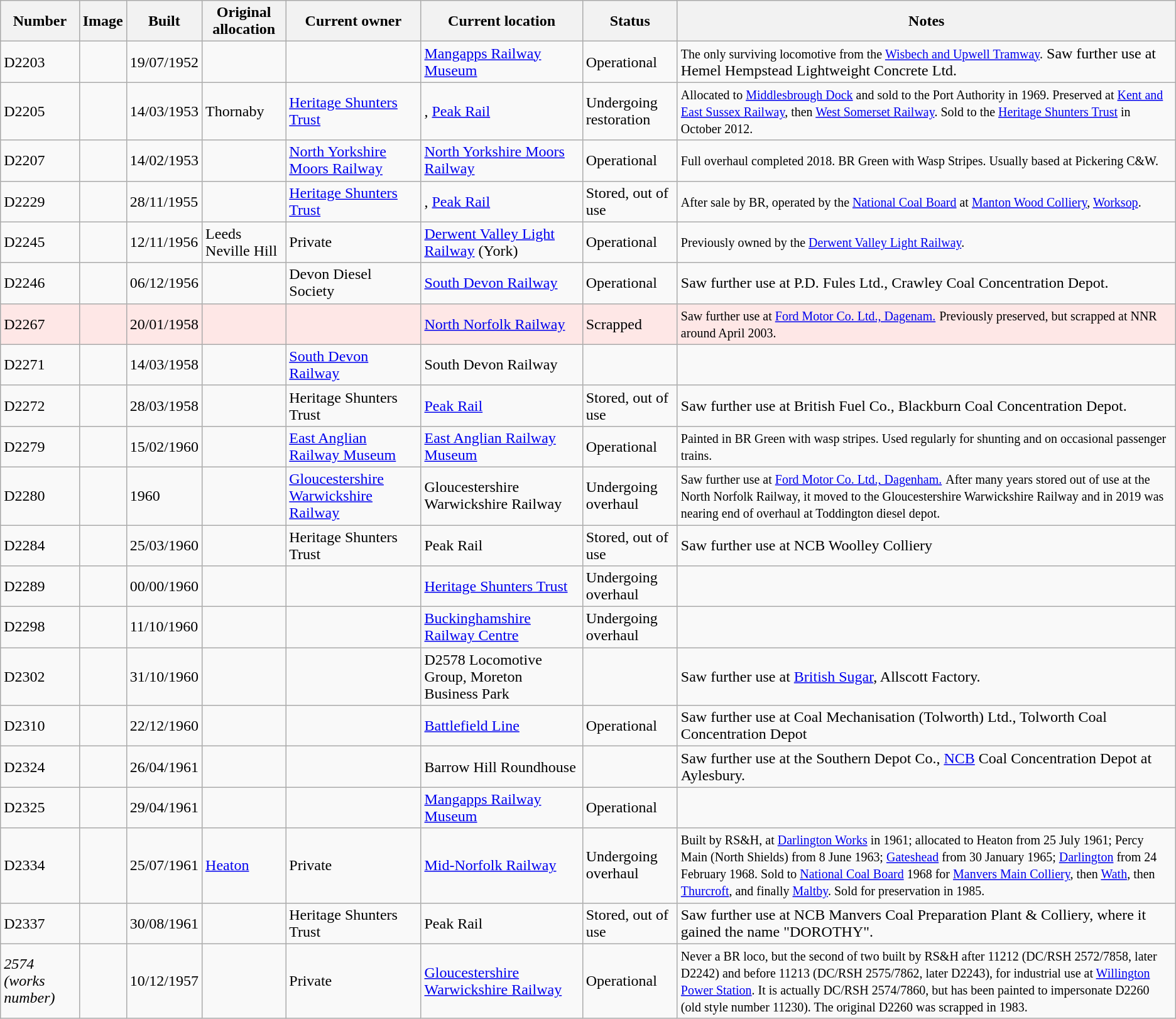<table class="wikitable sortable">
<tr>
<th>Number</th>
<th>Image</th>
<th>Built</th>
<th>Original allocation</th>
<th>Current owner</th>
<th>Current location</th>
<th>Status</th>
<th>Notes</th>
</tr>
<tr>
<td>D2203</td>
<td></td>
<td>19/07/1952</td>
<td></td>
<td></td>
<td><a href='#'>Mangapps Railway Museum</a></td>
<td>Operational</td>
<td><small>The only surviving locomotive from the <a href='#'>Wisbech and Upwell Tramway</a>.</small> Saw further use at Hemel Hempstead Lightweight Concrete Ltd.</td>
</tr>
<tr>
<td>D2205</td>
<td></td>
<td>14/03/1953</td>
<td>Thornaby</td>
<td><a href='#'>Heritage Shunters Trust</a></td>
<td>, <a href='#'>Peak Rail</a></td>
<td>Undergoing restoration</td>
<td><small>Allocated to <a href='#'>Middlesbrough Dock</a> and sold to the Port Authority in 1969. Preserved at <a href='#'>Kent and East Sussex Railway</a>, then <a href='#'>West Somerset Railway</a>. Sold to the <a href='#'>Heritage Shunters Trust</a> in October 2012.</small></td>
</tr>
<tr>
<td>D2207</td>
<td></td>
<td>14/02/1953</td>
<td></td>
<td><a href='#'>North Yorkshire Moors Railway</a></td>
<td><a href='#'>North Yorkshire Moors Railway</a></td>
<td>Operational</td>
<td><small>Full overhaul completed 2018. BR Green with Wasp Stripes. Usually based at Pickering C&W.</small></td>
</tr>
<tr>
<td>D2229</td>
<td></td>
<td>28/11/1955</td>
<td></td>
<td><a href='#'>Heritage Shunters Trust</a></td>
<td>, <a href='#'>Peak Rail</a></td>
<td>Stored, out of use</td>
<td><small>After sale by BR, operated by the <a href='#'>National Coal Board</a> at <a href='#'>Manton Wood Colliery</a>, <a href='#'>Worksop</a>.</small></td>
</tr>
<tr>
<td>D2245</td>
<td></td>
<td>12/11/1956</td>
<td>Leeds Neville Hill</td>
<td>Private</td>
<td><a href='#'>Derwent Valley Light Railway</a> (York)</td>
<td>Operational</td>
<td><small>Previously owned by the <a href='#'>Derwent Valley Light Railway</a>.</small></td>
</tr>
<tr>
<td>D2246</td>
<td></td>
<td>06/12/1956</td>
<td></td>
<td>Devon Diesel Society</td>
<td><a href='#'>South Devon Railway</a></td>
<td>Operational</td>
<td>Saw further use at P.D. Fules Ltd., Crawley Coal Concentration Depot.</td>
</tr>
<tr style="background:#fee7e6;">
<td>D2267</td>
<td></td>
<td>20/01/1958</td>
<td></td>
<td></td>
<td><a href='#'>North Norfolk Railway</a></td>
<td>Scrapped</td>
<td><small>Saw further use at <a href='#'>Ford Motor Co. Ltd., Dagenam.</a></small> <small>Previously preserved, but scrapped at NNR around April 2003.</small></td>
</tr>
<tr>
<td>D2271</td>
<td></td>
<td>14/03/1958</td>
<td></td>
<td><a href='#'>South Devon Railway</a></td>
<td>South Devon Railway</td>
<td></td>
<td></td>
</tr>
<tr>
<td>D2272</td>
<td></td>
<td>28/03/1958</td>
<td></td>
<td>Heritage Shunters Trust</td>
<td><a href='#'>Peak Rail</a></td>
<td>Stored, out of use</td>
<td>Saw further use at British Fuel Co., Blackburn Coal Concentration Depot.</td>
</tr>
<tr>
<td>D2279</td>
<td></td>
<td>15/02/1960</td>
<td></td>
<td><a href='#'>East Anglian Railway Museum</a></td>
<td><a href='#'>East Anglian Railway Museum</a></td>
<td>Operational</td>
<td><small>Painted in BR Green with wasp stripes. Used regularly for shunting and on occasional passenger trains.</small></td>
</tr>
<tr>
<td>D2280</td>
<td></td>
<td>1960</td>
<td></td>
<td><a href='#'>Gloucestershire Warwickshire Railway</a></td>
<td>Gloucestershire Warwickshire Railway</td>
<td>Undergoing overhaul</td>
<td><small>Saw further use at <a href='#'>Ford Motor Co. Ltd., Dagenham.</a></small> <small>After many years stored out of use at the North Norfolk Railway, it moved to the Gloucestershire Warwickshire Railway and in 2019 was nearing end of overhaul at Toddington diesel depot.</small></td>
</tr>
<tr>
<td>D2284</td>
<td></td>
<td>25/03/1960</td>
<td></td>
<td>Heritage Shunters Trust</td>
<td>Peak Rail</td>
<td>Stored, out of use</td>
<td>Saw further use at NCB Woolley Colliery</td>
</tr>
<tr>
<td>D2289</td>
<td></td>
<td>00/00/1960</td>
<td></td>
<td></td>
<td><a href='#'>Heritage Shunters Trust</a></td>
<td>Undergoing overhaul</td>
<td></td>
</tr>
<tr>
<td>D2298</td>
<td></td>
<td>11/10/1960</td>
<td></td>
<td></td>
<td><a href='#'>Buckinghamshire Railway Centre</a></td>
<td>Undergoing overhaul</td>
<td></td>
</tr>
<tr>
<td>D2302</td>
<td></td>
<td>31/10/1960</td>
<td></td>
<td></td>
<td>D2578 Locomotive Group, Moreton Business Park</td>
<td></td>
<td>Saw further use at <a href='#'>British Sugar</a>, Allscott Factory.</td>
</tr>
<tr>
<td>D2310</td>
<td></td>
<td>22/12/1960</td>
<td></td>
<td></td>
<td><a href='#'>Battlefield Line</a></td>
<td>Operational</td>
<td>Saw further use at Coal Mechanisation (Tolworth) Ltd., Tolworth Coal Concentration Depot</td>
</tr>
<tr>
<td>D2324</td>
<td></td>
<td>26/04/1961</td>
<td></td>
<td></td>
<td>Barrow Hill Roundhouse</td>
<td></td>
<td>Saw further use at the Southern Depot Co., <a href='#'>NCB</a> Coal Concentration Depot at Aylesbury.</td>
</tr>
<tr>
<td>D2325</td>
<td></td>
<td>29/04/1961</td>
<td></td>
<td></td>
<td><a href='#'>Mangapps Railway Museum</a></td>
<td>Operational</td>
<td></td>
</tr>
<tr>
<td>D2334</td>
<td></td>
<td>25/07/1961</td>
<td><a href='#'>Heaton</a></td>
<td>Private</td>
<td><a href='#'>Mid-Norfolk Railway</a></td>
<td>Undergoing overhaul</td>
<td><small>Built by RS&H, at <a href='#'>Darlington Works</a> in 1961; allocated to Heaton from 25 July 1961; Percy Main (North Shields) from 8 June 1963; <a href='#'>Gateshead</a> from 30 January 1965; <a href='#'>Darlington</a> from 24 February 1968. Sold to <a href='#'>National Coal Board</a> 1968 for <a href='#'>Manvers Main Colliery</a>, then <a href='#'>Wath</a>, then <a href='#'>Thurcroft</a>, and finally <a href='#'>Maltby</a>. Sold for preservation in 1985.</small></td>
</tr>
<tr>
<td>D2337</td>
<td></td>
<td>30/08/1961</td>
<td></td>
<td>Heritage Shunters Trust</td>
<td>Peak Rail</td>
<td>Stored, out of use</td>
<td>Saw further use at NCB Manvers Coal Preparation Plant & Colliery, where it gained the name "DOROTHY".</td>
</tr>
<tr>
<td><em>2574 (works number)</em></td>
<td></td>
<td>10/12/1957</td>
<td></td>
<td>Private</td>
<td><a href='#'>Gloucestershire Warwickshire Railway</a></td>
<td>Operational</td>
<td><small>Never a BR loco, but the second of two built by RS&H after 11212 (DC/RSH 2572/7858, later D2242) and before 11213 (DC/RSH 2575/7862, later D2243), for industrial use at <a href='#'>Willington Power Station</a>. It is actually DC/RSH 2574/7860, but has been painted to impersonate D2260 (old style number 11230). The original D2260 was scrapped in 1983.</small></td>
</tr>
</table>
